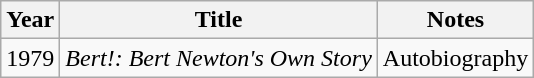<table class="wikitable">
<tr>
<th>Year</th>
<th>Title</th>
<th>Notes</th>
</tr>
<tr>
<td>1979</td>
<td><em>Bert!: Bert Newton's Own Story</em></td>
<td>Autobiography</td>
</tr>
</table>
